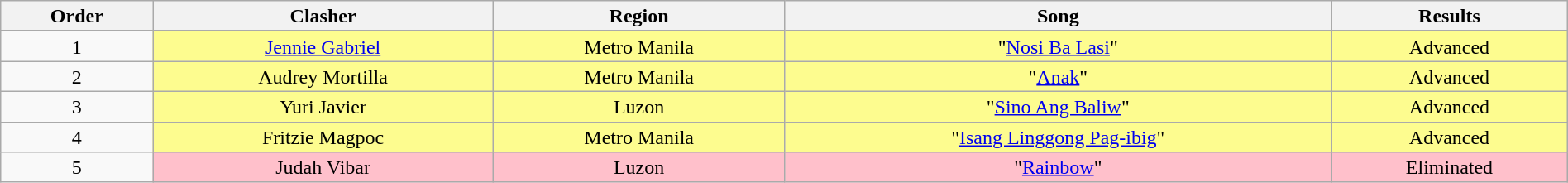<table class="wikitable" style="text-align:center; line-height:17px; width:100%;">
<tr>
<th>Order</th>
<th>Clasher</th>
<th>Region</th>
<th>Song</th>
<th>Results</th>
</tr>
<tr>
<td>1</td>
<td style="background:#fdfc8f;"><a href='#'>Jennie Gabriel</a></td>
<td style="background:#fdfc8f;">Metro Manila</td>
<td style="background:#fdfc8f;">"<a href='#'>Nosi Ba Lasi</a>"</td>
<td style="background:#fdfc8f;">Advanced</td>
</tr>
<tr>
<td>2</td>
<td style="background:#fdfc8f;">Audrey Mortilla</td>
<td style="background:#fdfc8f;">Metro Manila</td>
<td style="background:#fdfc8f;">"<a href='#'>Anak</a>"</td>
<td style="background:#fdfc8f;">Advanced</td>
</tr>
<tr>
<td>3</td>
<td style="background:#fdfc8f;">Yuri Javier</td>
<td style="background:#fdfc8f;">Luzon</td>
<td style="background:#fdfc8f;">"<a href='#'>Sino Ang Baliw</a>"</td>
<td style="background:#fdfc8f;">Advanced</td>
</tr>
<tr>
<td>4</td>
<td style="background:#fdfc8f;">Fritzie Magpoc</td>
<td style="background:#fdfc8f;">Metro Manila</td>
<td style="background:#fdfc8f;">"<a href='#'>Isang Linggong Pag-ibig</a>"</td>
<td style="background:#fdfc8f;">Advanced</td>
</tr>
<tr>
<td>5</td>
<td style="background:pink;">Judah Vibar</td>
<td style="background:pink;">Luzon</td>
<td style="background:pink;">"<a href='#'>Rainbow</a>"</td>
<td style="background:pink;">Eliminated</td>
</tr>
</table>
